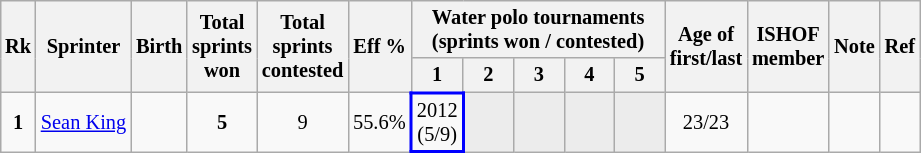<table class="wikitable sortable" style="text-align: center; font-size: 85%; margin-left: 1em;">
<tr>
<th rowspan="2">Rk</th>
<th rowspan="2">Sprinter</th>
<th rowspan="2">Birth</th>
<th rowspan="2">Total<br>sprints<br>won</th>
<th rowspan="2">Total<br>sprints<br>contested</th>
<th rowspan="2">Eff %</th>
<th colspan="5">Water polo tournaments<br>(sprints won / contested)</th>
<th rowspan="2">Age of<br>first/last</th>
<th rowspan="2">ISHOF<br>member</th>
<th rowspan="2">Note</th>
<th rowspan="2" class="unsortable">Ref</th>
</tr>
<tr>
<th>1</th>
<th style="width: 2em;" class="unsortable">2</th>
<th style="width: 2em;" class="unsortable">3</th>
<th style="width: 2em;" class="unsortable">4</th>
<th style="width: 2em;" class="unsortable">5</th>
</tr>
<tr>
<td><strong>1</strong></td>
<td style="text-align: left;" data-sort-value="King, Sean"><a href='#'>Sean King</a></td>
<td></td>
<td><strong>5</strong></td>
<td>9</td>
<td>55.6%</td>
<td style="border: 2px solid blue;">2012<br>(5/9)</td>
<td style="background-color: #ececec;"></td>
<td style="background-color: #ececec;"></td>
<td style="background-color: #ececec;"></td>
<td style="background-color: #ececec;"></td>
<td>23/23</td>
<td></td>
<td style="text-align: left;"></td>
<td></td>
</tr>
</table>
